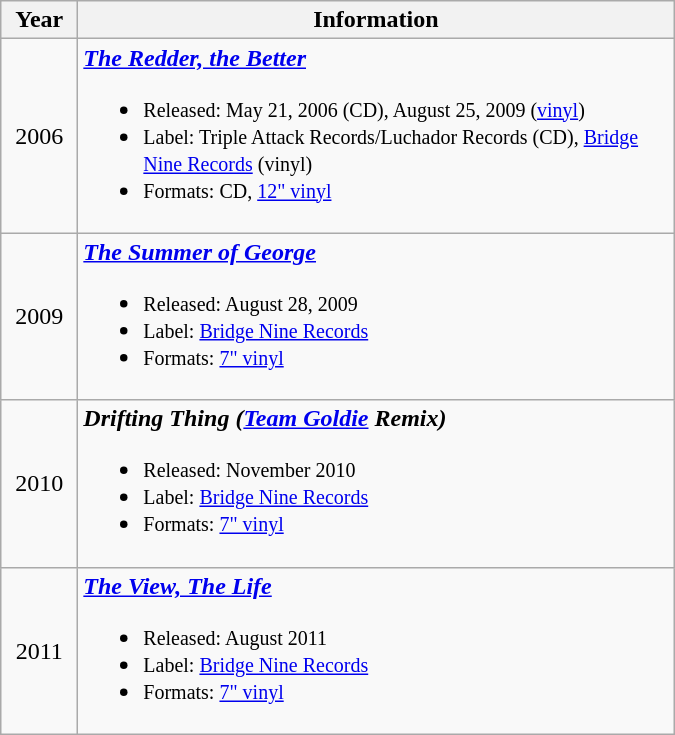<table class="wikitable">
<tr>
<th rowspan="1" width="44">Year</th>
<th rowspan="1" width="390">Information</th>
</tr>
<tr>
<td align=center width="44">2006</td>
<td width="390"><strong><em><a href='#'>The Redder, the Better</a></em></strong><br><ul><li><small>Released: May 21, 2006 (CD), August 25, 2009 (<a href='#'>vinyl</a>)</small></li><li><small>Label: Triple Attack Records/Luchador Records (CD), <a href='#'>Bridge Nine Records</a> (vinyl)</small></li><li><small>Formats: CD, <a href='#'>12" vinyl</a></small></li></ul></td>
</tr>
<tr>
<td align=center width="44">2009</td>
<td width="390"><strong><em><a href='#'>The Summer of George</a></em></strong><br><ul><li><small>Released: August 28, 2009</small></li><li><small>Label: <a href='#'>Bridge Nine Records</a></small></li><li><small>Formats: <a href='#'>7" vinyl</a></small></li></ul></td>
</tr>
<tr>
<td align=center width="44">2010</td>
<td width="390"><strong><em>Drifting Thing (<a href='#'>Team Goldie</a> Remix)</em></strong><br><ul><li><small>Released: November 2010</small></li><li><small>Label: <a href='#'>Bridge Nine Records</a></small></li><li><small>Formats: <a href='#'>7" vinyl</a></small></li></ul></td>
</tr>
<tr>
<td align=center width="44">2011</td>
<td width="390"><strong><em><a href='#'>The View, The Life</a></em></strong><br><ul><li><small>Released: August 2011</small></li><li><small>Label: <a href='#'>Bridge Nine Records</a></small></li><li><small>Formats: <a href='#'>7" vinyl</a></small></li></ul></td>
</tr>
</table>
